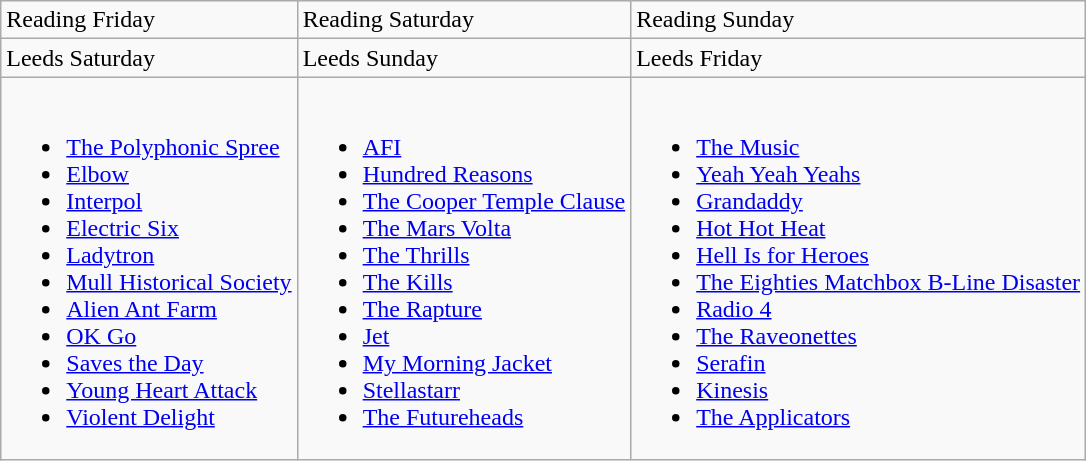<table class="wikitable">
<tr>
<td>Reading Friday</td>
<td>Reading Saturday</td>
<td>Reading Sunday</td>
</tr>
<tr>
<td>Leeds Saturday</td>
<td>Leeds Sunday</td>
<td>Leeds Friday</td>
</tr>
<tr>
<td><br><ul><li><a href='#'>The Polyphonic Spree</a></li><li><a href='#'>Elbow</a></li><li><a href='#'>Interpol</a></li><li><a href='#'>Electric Six</a></li><li><a href='#'>Ladytron</a></li><li><a href='#'>Mull Historical Society</a></li><li><a href='#'>Alien Ant Farm</a></li><li><a href='#'>OK Go</a></li><li><a href='#'>Saves the Day</a></li><li><a href='#'>Young Heart Attack</a></li><li><a href='#'>Violent Delight</a></li></ul></td>
<td><br><ul><li><a href='#'>AFI</a></li><li><a href='#'>Hundred Reasons</a></li><li><a href='#'>The Cooper Temple Clause</a></li><li><a href='#'>The Mars Volta</a></li><li><a href='#'>The Thrills</a></li><li><a href='#'>The Kills</a></li><li><a href='#'>The Rapture</a></li><li><a href='#'>Jet</a></li><li><a href='#'>My Morning Jacket</a></li><li><a href='#'>Stellastarr</a></li><li><a href='#'>The Futureheads</a></li></ul></td>
<td><br><ul><li><a href='#'>The Music</a></li><li><a href='#'>Yeah Yeah Yeahs</a></li><li><a href='#'>Grandaddy</a></li><li><a href='#'>Hot Hot Heat</a></li><li><a href='#'>Hell Is for Heroes</a></li><li><a href='#'>The Eighties Matchbox B-Line Disaster</a></li><li><a href='#'>Radio 4</a></li><li><a href='#'>The Raveonettes</a></li><li><a href='#'>Serafin</a></li><li><a href='#'>Kinesis</a></li><li><a href='#'>The Applicators</a></li></ul></td>
</tr>
</table>
